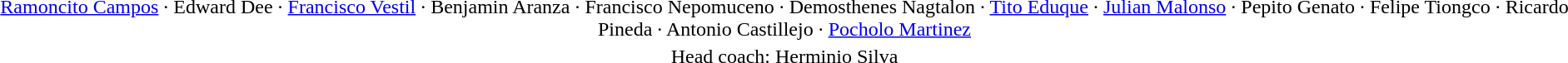<table class="toccolours" style="margin:0.2em auto">
<tr align=center>
<td><a href='#'>Ramoncito Campos</a> ∙ Edward Dee ∙ <a href='#'>Francisco Vestil</a> ∙ Benjamin Aranza ∙ Francisco Nepomuceno ∙ Demosthenes Nagtalon ∙ <a href='#'>Tito Eduque</a> ∙ <a href='#'>Julian Malonso</a> ∙ Pepito Genato ∙ Felipe Tiongco ∙ Ricardo Pineda ∙ Antonio Castillejo ∙ <a href='#'>Pocholo Martinez</a></td>
</tr>
<tr align=center>
<td>Head coach: Herminio Silva</td>
</tr>
</table>
